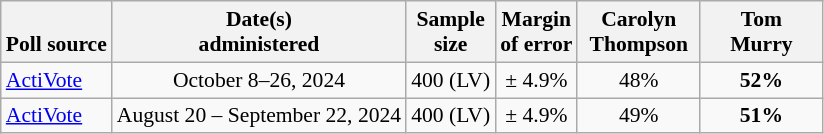<table class="wikitable" style="font-size:90%;text-align:center;">
<tr valign=bottom>
<th>Poll source</th>
<th>Date(s)<br>administered</th>
<th>Sample<br>size</th>
<th>Margin<br>of error</th>
<th style="width:75px;">Carolyn<br>Thompson</th>
<th style="width:75px;">Tom<br>Murry</th>
</tr>
<tr>
<td style="text-align:left;"><a href='#'>ActiVote</a></td>
<td>October 8–26, 2024</td>
<td>400 (LV)</td>
<td>± 4.9%</td>
<td>48%</td>
<td><strong>52%</strong></td>
</tr>
<tr>
<td style="text-align:left;"><a href='#'>ActiVote</a></td>
<td>August 20 – September 22, 2024</td>
<td>400 (LV)</td>
<td>± 4.9%</td>
<td>49%</td>
<td><strong>51%</strong></td>
</tr>
</table>
